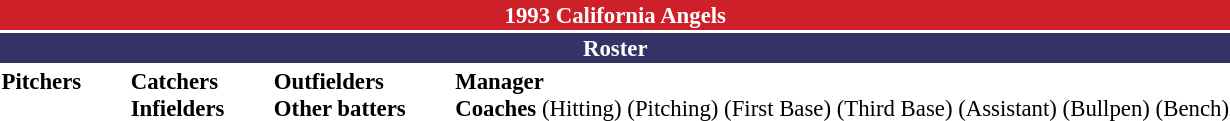<table class="toccolours" style="font-size: 95%;">
<tr>
<th colspan="10" style="background-color: #CE2029; color: white; text-align: center;">1993 California Angels</th>
</tr>
<tr>
<td colspan="10" style="background-color:#333366; color: white; text-align: center;"><strong>Roster</strong></td>
</tr>
<tr>
<td valign="top"><strong>Pitchers</strong><br>




















</td>
<td width="25px"></td>
<td valign="top"><strong>Catchers</strong><br>




<strong>Infielders</strong>











</td>
<td width="25px"></td>
<td valign="top"><strong>Outfielders</strong><br>





<strong>Other batters</strong>
</td>
<td width="25px"></td>
<td valign="top"><strong>Manager</strong><br>
<strong>Coaches</strong>
 (Hitting)
 (Pitching)
 (First Base)
 (Third Base)
 (Assistant)
 (Bullpen)
 (Bench)</td>
</tr>
</table>
